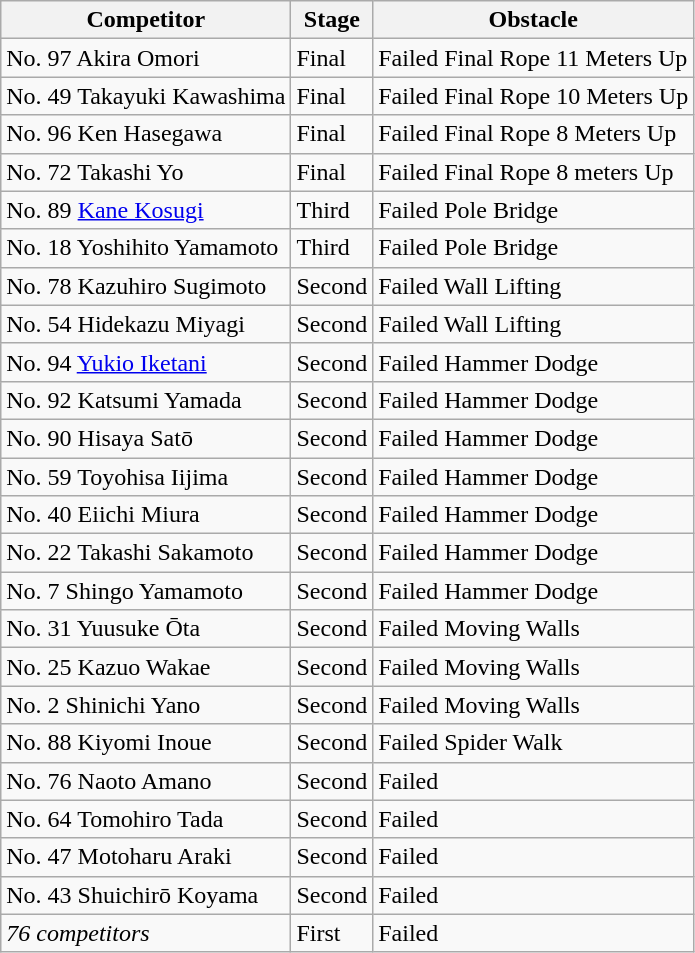<table class="wikitable">
<tr>
<th>Competitor</th>
<th>Stage</th>
<th>Obstacle</th>
</tr>
<tr>
<td>No. 97 Akira Omori</td>
<td>Final</td>
<td>Failed Final Rope 11 Meters Up</td>
</tr>
<tr>
<td>No. 49 Takayuki Kawashima</td>
<td>Final</td>
<td>Failed Final Rope 10 Meters Up</td>
</tr>
<tr>
<td>No. 96 Ken Hasegawa</td>
<td>Final</td>
<td>Failed Final Rope 8 Meters Up</td>
</tr>
<tr>
<td>No. 72 Takashi Yo</td>
<td>Final</td>
<td>Failed Final Rope 8 meters Up</td>
</tr>
<tr>
<td>No. 89 <a href='#'>Kane Kosugi</a></td>
<td>Third</td>
<td>Failed Pole Bridge</td>
</tr>
<tr>
<td>No. 18 Yoshihito Yamamoto</td>
<td>Third</td>
<td>Failed Pole Bridge</td>
</tr>
<tr>
<td>No. 78 Kazuhiro Sugimoto</td>
<td>Second</td>
<td>Failed Wall Lifting</td>
</tr>
<tr>
<td>No. 54 Hidekazu Miyagi</td>
<td>Second</td>
<td>Failed Wall Lifting</td>
</tr>
<tr>
<td>No. 94 <a href='#'>Yukio Iketani</a></td>
<td>Second</td>
<td>Failed Hammer Dodge</td>
</tr>
<tr>
<td>No. 92 Katsumi Yamada</td>
<td>Second</td>
<td>Failed Hammer Dodge</td>
</tr>
<tr>
<td>No. 90 Hisaya Satō</td>
<td>Second</td>
<td>Failed Hammer Dodge</td>
</tr>
<tr>
<td>No. 59 Toyohisa Iijima</td>
<td>Second</td>
<td>Failed Hammer Dodge</td>
</tr>
<tr>
<td>No. 40 Eiichi Miura</td>
<td>Second</td>
<td>Failed Hammer Dodge</td>
</tr>
<tr>
<td>No. 22 Takashi Sakamoto</td>
<td>Second</td>
<td>Failed Hammer Dodge</td>
</tr>
<tr>
<td>No. 7 Shingo Yamamoto</td>
<td>Second</td>
<td>Failed Hammer Dodge</td>
</tr>
<tr>
<td>No. 31 Yuusuke Ōta</td>
<td>Second</td>
<td>Failed Moving Walls</td>
</tr>
<tr>
<td>No. 25 Kazuo Wakae</td>
<td>Second</td>
<td>Failed Moving Walls</td>
</tr>
<tr>
<td>No. 2 Shinichi Yano</td>
<td>Second</td>
<td>Failed Moving Walls</td>
</tr>
<tr>
<td>No. 88 Kiyomi Inoue</td>
<td>Second</td>
<td>Failed Spider Walk</td>
</tr>
<tr>
<td>No. 76 Naoto Amano</td>
<td>Second</td>
<td>Failed</td>
</tr>
<tr>
<td>No. 64 Tomohiro Tada</td>
<td>Second</td>
<td>Failed</td>
</tr>
<tr>
<td>No. 47 Motoharu Araki</td>
<td>Second</td>
<td>Failed</td>
</tr>
<tr>
<td>No. 43 Shuichirō Koyama</td>
<td>Second</td>
<td>Failed</td>
</tr>
<tr>
<td><em>76 competitors</em></td>
<td>First</td>
<td>Failed</td>
</tr>
</table>
